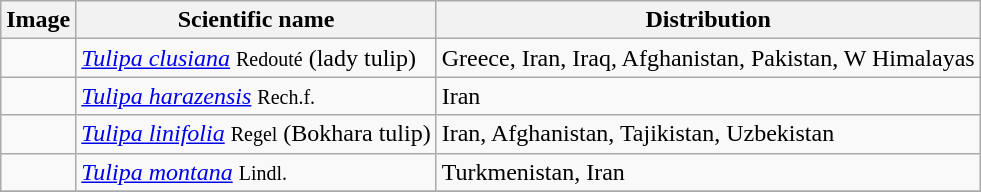<table class="wikitable">
<tr>
<th>Image</th>
<th>Scientific name</th>
<th>Distribution</th>
</tr>
<tr>
<td></td>
<td><em><a href='#'>Tulipa clusiana</a></em> <small>Redouté</small> (lady tulip)</td>
<td>Greece, Iran, Iraq, Afghanistan, Pakistan, W Himalayas</td>
</tr>
<tr>
<td></td>
<td><em><a href='#'>Tulipa harazensis</a></em> <small>Rech.f.</small></td>
<td>Iran</td>
</tr>
<tr>
<td></td>
<td><em><a href='#'>Tulipa linifolia</a></em> <small>Regel</small> (Bokhara tulip)</td>
<td>Iran, Afghanistan, Tajikistan, Uzbekistan</td>
</tr>
<tr>
<td></td>
<td><em><a href='#'>Tulipa montana</a></em> <small>Lindl.</small></td>
<td>Turkmenistan, Iran</td>
</tr>
<tr>
</tr>
</table>
